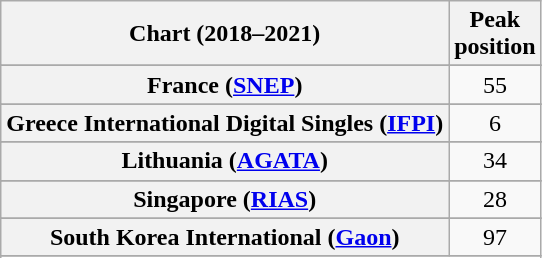<table class="wikitable sortable plainrowheaders" style="text-align:center">
<tr>
<th scope="col">Chart (2018–2021)</th>
<th scope="col">Peak<br> position</th>
</tr>
<tr>
</tr>
<tr>
</tr>
<tr>
</tr>
<tr>
</tr>
<tr>
<th scope="row">France (<a href='#'>SNEP</a>)</th>
<td>55</td>
</tr>
<tr>
</tr>
<tr>
</tr>
<tr>
<th scope="row">Greece International Digital Singles (<a href='#'>IFPI</a>)</th>
<td>6</td>
</tr>
<tr>
</tr>
<tr>
</tr>
<tr>
</tr>
<tr>
</tr>
<tr>
<th scope="row">Lithuania (<a href='#'>AGATA</a>)</th>
<td>34</td>
</tr>
<tr>
</tr>
<tr>
</tr>
<tr>
</tr>
<tr>
</tr>
<tr>
<th scope="row">Singapore (<a href='#'>RIAS</a>)</th>
<td>28</td>
</tr>
<tr>
</tr>
<tr>
<th scope="row">South Korea International (<a href='#'>Gaon</a>)</th>
<td>97</td>
</tr>
<tr>
</tr>
<tr>
</tr>
<tr>
</tr>
<tr>
</tr>
<tr>
</tr>
</table>
